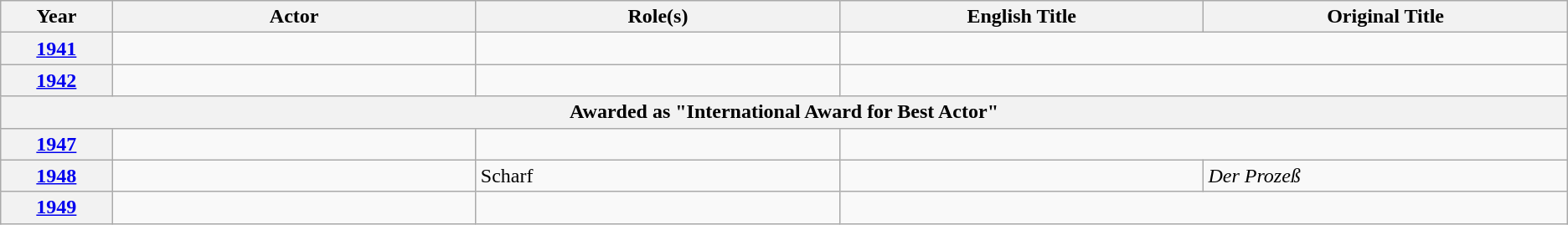<table class="wikitable unsortable">
<tr>
<th scope="col" style="width:3%;">Year</th>
<th scope="col" style="width:10%;">Actor</th>
<th scope="col" style="width:10%;">Role(s)</th>
<th scope="col" style="width:10%;">English Title</th>
<th scope="col" style="width:10%;">Original Title</th>
</tr>
<tr>
<th style="text-align:center;"><a href='#'>1941</a></th>
<td> </td>
<td></td>
<td colspan="2"></td>
</tr>
<tr>
<th style="text-align:center;"><a href='#'>1942</a></th>
<td> </td>
<td></td>
<td colspan="2"></td>
</tr>
<tr>
<th colspan="5" data-sort-value="1946 A">Awarded as "International Award for Best Actor"</th>
</tr>
<tr>
<th style="text-align:center;"><a href='#'>1947</a></th>
<td> </td>
<td></td>
<td colspan="2"></td>
</tr>
<tr>
<th style="text-align:center;"><a href='#'>1948</a></th>
<td> </td>
<td>Scharf</td>
<td></td>
<td><em>Der Prozeß</em></td>
</tr>
<tr>
<th style="text-align:center;"><a href='#'>1949</a></th>
<td> </td>
<td></td>
<td colspan="2"></td>
</tr>
</table>
